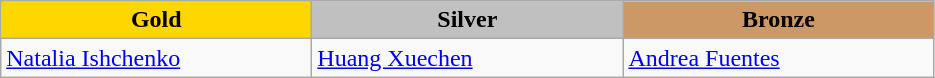<table class="wikitable" style="text-align:left">
<tr align="center">
<td width=200 bgcolor=gold><strong>Gold</strong></td>
<td width=200 bgcolor=silver><strong>Silver</strong></td>
<td width=200 bgcolor=CC9966><strong>Bronze</strong></td>
</tr>
<tr>
<td><a href='#'>Natalia Ishchenko</a><br> <em></em></td>
<td><a href='#'>Huang Xuechen</a><br> <em></em></td>
<td><a href='#'>Andrea Fuentes</a><br> <em></em></td>
</tr>
</table>
